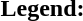<table class="toccolours" style="font-size:100%; white-space:nowrap;">
<tr>
<td><strong>Legend:</strong></td>
<td>      </td>
</tr>
<tr>
<td></td>
</tr>
<tr>
<td></td>
</tr>
</table>
